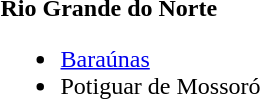<table>
<tr>
<td><strong>Rio Grande do Norte</strong><br><ul><li><a href='#'>Baraúnas</a></li><li>Potiguar de Mossoró</li></ul></td>
</tr>
</table>
